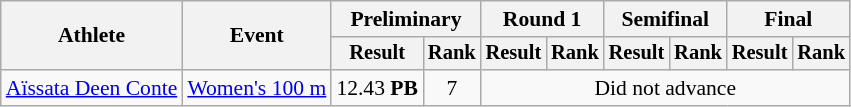<table class="wikitable" style="font-size:90%">
<tr>
<th rowspan="2">Athlete</th>
<th rowspan="2">Event</th>
<th colspan="2">Preliminary</th>
<th colspan="2">Round 1</th>
<th colspan="2">Semifinal</th>
<th colspan="2">Final</th>
</tr>
<tr style="font-size:95%">
<th>Result</th>
<th>Rank</th>
<th>Result</th>
<th>Rank</th>
<th>Result</th>
<th>Rank</th>
<th>Result</th>
<th>Rank</th>
</tr>
<tr align=center>
<td align=left><a href='#'>Aïssata Deen Conte</a></td>
<td align=left><a href='#'>Women's 100 m</a></td>
<td>12.43 <strong>PB</strong></td>
<td>7</td>
<td colspan="6">Did not advance</td>
</tr>
</table>
